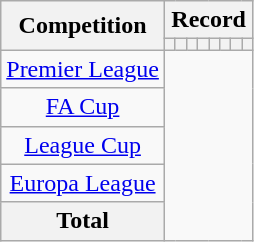<table class="wikitable" style="text-align: center">
<tr>
<th rowspan=2>Competition</th>
<th colspan=8>Record</th>
</tr>
<tr>
<th></th>
<th></th>
<th></th>
<th></th>
<th></th>
<th></th>
<th></th>
<th></th>
</tr>
<tr>
<td><a href='#'>Premier League</a><br></td>
</tr>
<tr>
<td><a href='#'>FA Cup</a><br></td>
</tr>
<tr>
<td><a href='#'>League Cup</a><br></td>
</tr>
<tr>
<td><a href='#'>Europa League</a><br></td>
</tr>
<tr>
<th>Total<br></th>
</tr>
</table>
